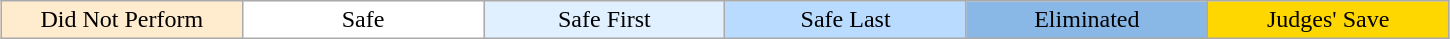<table class="wikitable" style="margin:1em auto; text-align:center;">
<tr>
<td style="background:#FFEBCD; width:12%;">Did Not Perform</td>
<td style="background:white; width:12%;">Safe</td>
<td style="background:#e0f0ff; width:12%;">Safe First</td>
<td style="background:#b8dbff; width:12%;">Safe Last</td>
<td style="background:#8ab8e6; width:12%;">Eliminated</td>
<td style="background:gold; width:12%;">Judges' Save</td>
</tr>
</table>
